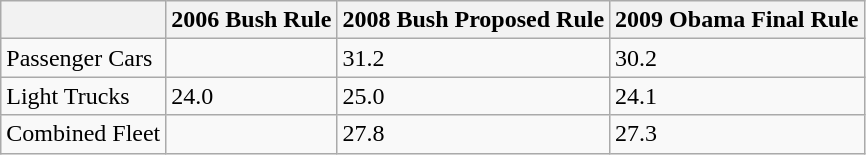<table class="wikitable">
<tr>
<th></th>
<th>2006 Bush Rule <br> </th>
<th>2008 Bush Proposed Rule <br> </th>
<th>2009 Obama Final Rule <br> </th>
</tr>
<tr>
<td>Passenger Cars</td>
<td></td>
<td>31.2</td>
<td>30.2</td>
</tr>
<tr>
<td>Light Trucks</td>
<td>24.0</td>
<td>25.0</td>
<td>24.1</td>
</tr>
<tr>
<td>Combined Fleet</td>
<td></td>
<td>27.8</td>
<td>27.3</td>
</tr>
</table>
